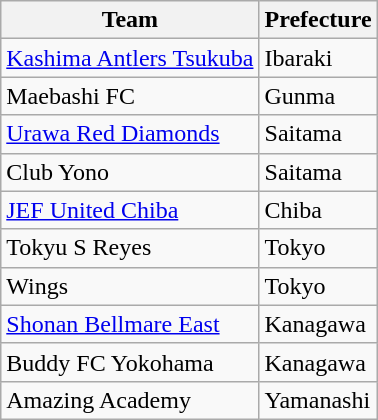<table class="wikitable sortable">
<tr>
<th>Team</th>
<th>Prefecture</th>
</tr>
<tr>
<td><a href='#'>Kashima Antlers Tsukuba</a></td>
<td>Ibaraki</td>
</tr>
<tr>
<td>Maebashi FC</td>
<td>Gunma</td>
</tr>
<tr>
<td><a href='#'>Urawa Red Diamonds</a></td>
<td>Saitama</td>
</tr>
<tr>
<td>Club Yono</td>
<td>Saitama</td>
</tr>
<tr>
<td><a href='#'>JEF United Chiba</a></td>
<td>Chiba</td>
</tr>
<tr>
<td>Tokyu S Reyes</td>
<td>Tokyo</td>
</tr>
<tr>
<td>Wings</td>
<td>Tokyo</td>
</tr>
<tr>
<td><a href='#'>Shonan Bellmare East</a></td>
<td>Kanagawa</td>
</tr>
<tr>
<td>Buddy FC Yokohama</td>
<td>Kanagawa</td>
</tr>
<tr>
<td>Amazing Academy</td>
<td>Yamanashi</td>
</tr>
</table>
